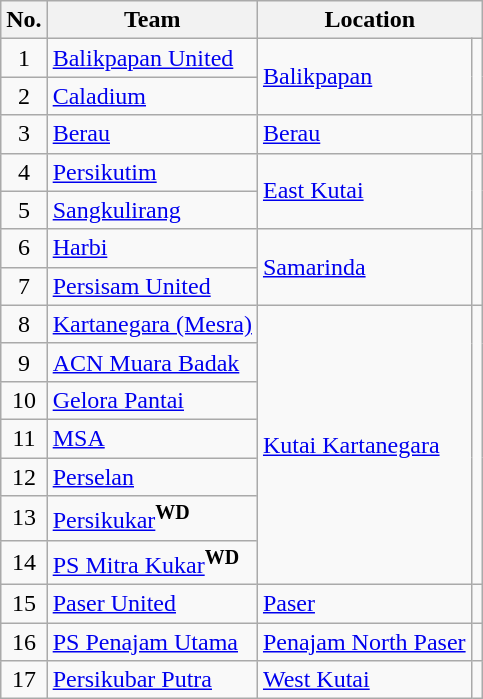<table class="wikitable">
<tr>
<th>No.</th>
<th>Team</th>
<th colspan=2>Location</th>
</tr>
<tr>
<td align=center>1</td>
<td><a href='#'>Balikpapan United</a></td>
<td rowspan=2><a href='#'>Balikpapan</a></td>
<td rowspan=2></td>
</tr>
<tr>
<td align=center>2</td>
<td><a href='#'>Caladium</a></td>
</tr>
<tr>
<td align=center>3</td>
<td><a href='#'>Berau</a></td>
<td><a href='#'>Berau</a></td>
<td></td>
</tr>
<tr>
<td align=center>4</td>
<td><a href='#'>Persikutim</a></td>
<td rowspan=2><a href='#'>East Kutai</a></td>
<td rowspan=2></td>
</tr>
<tr>
<td align=center>5</td>
<td><a href='#'>Sangkulirang</a></td>
</tr>
<tr>
<td align=center>6</td>
<td><a href='#'>Harbi</a></td>
<td rowspan=2><a href='#'>Samarinda</a></td>
<td rowspan=2></td>
</tr>
<tr>
<td align=center>7</td>
<td><a href='#'>Persisam United</a></td>
</tr>
<tr>
<td align=center>8</td>
<td><a href='#'>Kartanegara (Mesra)</a></td>
<td rowspan=7><a href='#'>Kutai Kartanegara</a></td>
<td rowspan=7></td>
</tr>
<tr>
<td align=center>9</td>
<td><a href='#'>ACN Muara Badak</a></td>
</tr>
<tr>
<td align=center>10</td>
<td><a href='#'>Gelora Pantai</a></td>
</tr>
<tr>
<td align=center>11</td>
<td><a href='#'>MSA</a></td>
</tr>
<tr>
<td align=center>12</td>
<td><a href='#'>Perselan</a></td>
</tr>
<tr>
<td align=center>13</td>
<td><a href='#'>Persikukar</a><sup><strong>WD</strong></sup></td>
</tr>
<tr>
<td align=center>14</td>
<td><a href='#'>PS Mitra Kukar</a><sup><strong>WD</strong></sup></td>
</tr>
<tr>
<td align=center>15</td>
<td><a href='#'>Paser United</a></td>
<td><a href='#'>Paser</a></td>
<td></td>
</tr>
<tr>
<td align=center>16</td>
<td><a href='#'>PS Penajam Utama</a></td>
<td><a href='#'>Penajam North Paser</a></td>
<td></td>
</tr>
<tr>
<td align=center>17</td>
<td><a href='#'>Persikubar Putra</a></td>
<td><a href='#'>West Kutai</a></td>
<td></td>
</tr>
</table>
